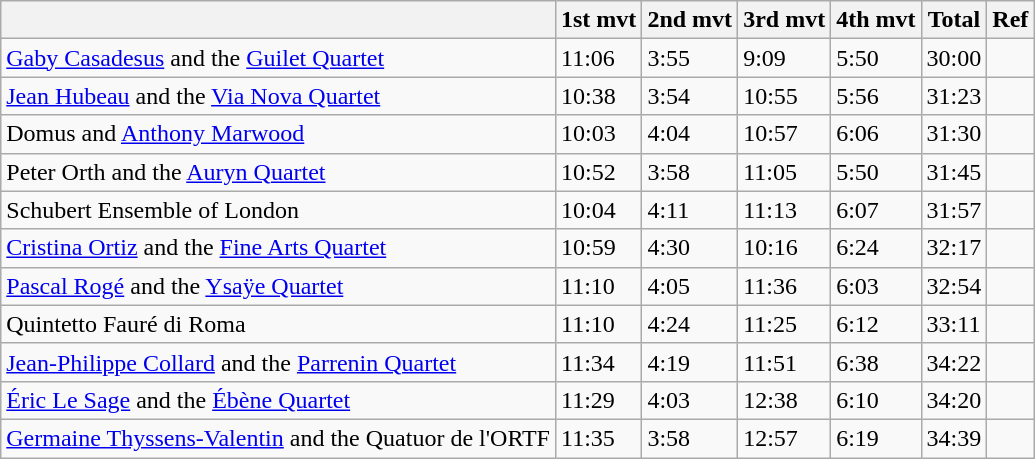<table class="wikitable plainrowheaders" style="text-align: left; margin-right: 0;">
<tr>
<th scope="col"></th>
<th scope="col">1st mvt</th>
<th scope="col">2nd mvt</th>
<th scope="col">3rd mvt</th>
<th scope="col">4th mvt</th>
<th scope="col">Total</th>
<th scope="col">Ref</th>
</tr>
<tr>
<td><a href='#'>Gaby Casadesus</a> and the <a href='#'>Guilet Quartet</a></td>
<td>11:06</td>
<td>3:55</td>
<td>9:09</td>
<td>5:50</td>
<td>30:00</td>
<td></td>
</tr>
<tr>
<td><a href='#'>Jean Hubeau</a> and the <a href='#'>Via Nova Quartet</a></td>
<td>10:38</td>
<td>3:54</td>
<td>10:55</td>
<td>5:56</td>
<td>31:23</td>
<td></td>
</tr>
<tr>
<td>Domus and <a href='#'>Anthony Marwood</a></td>
<td>10:03</td>
<td>4:04</td>
<td>10:57</td>
<td>6:06</td>
<td>31:30</td>
<td></td>
</tr>
<tr>
<td>Peter Orth and the <a href='#'>Auryn Quartet</a></td>
<td>10:52</td>
<td>3:58</td>
<td>11:05</td>
<td>5:50</td>
<td>31:45</td>
<td></td>
</tr>
<tr>
<td>Schubert Ensemble of London</td>
<td>10:04</td>
<td>4:11</td>
<td>11:13</td>
<td>6:07</td>
<td>31:57</td>
<td></td>
</tr>
<tr>
<td><a href='#'>Cristina Ortiz</a> and the <a href='#'>Fine Arts Quartet</a></td>
<td>10:59</td>
<td>4:30</td>
<td>10:16</td>
<td>6:24</td>
<td>32:17</td>
<td></td>
</tr>
<tr>
<td><a href='#'>Pascal Rogé</a> and the <a href='#'>Ysaÿe Quartet</a></td>
<td>11:10</td>
<td>4:05</td>
<td>11:36</td>
<td>6:03</td>
<td>32:54</td>
<td></td>
</tr>
<tr>
<td>Quintetto Fauré di Roma</td>
<td>11:10</td>
<td>4:24</td>
<td>11:25</td>
<td>6:12</td>
<td>33:11</td>
<td></td>
</tr>
<tr>
<td><a href='#'>Jean-Philippe Collard</a> and the <a href='#'>Parrenin Quartet</a></td>
<td>11:34</td>
<td>4:19</td>
<td>11:51</td>
<td>6:38</td>
<td>34:22</td>
<td></td>
</tr>
<tr>
<td><a href='#'>Éric Le Sage</a> and the <a href='#'>Ébène Quartet</a></td>
<td>11:29</td>
<td>4:03</td>
<td>12:38</td>
<td>6:10</td>
<td>34:20</td>
<td></td>
</tr>
<tr>
<td><a href='#'>Germaine Thyssens-Valentin</a> and the Quatuor de l'ORTF</td>
<td>11:35</td>
<td>3:58</td>
<td>12:57</td>
<td>6:19</td>
<td>34:39</td>
<td></td>
</tr>
</table>
